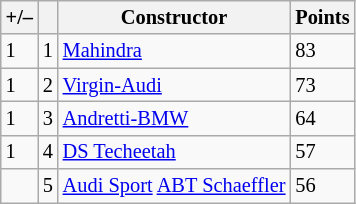<table class="wikitable" style="font-size: 85%">
<tr>
<th scope="col">+/–</th>
<th scope="col"></th>
<th scope="col">Constructor</th>
<th scope="col">Points</th>
</tr>
<tr>
<td align="left"> 1</td>
<td align="center">1</td>
<td> <a href='#'>Mahindra</a></td>
<td align="left">83</td>
</tr>
<tr>
<td align="left"> 1</td>
<td align="center">2</td>
<td> <a href='#'>Virgin-Audi</a></td>
<td align="left">73</td>
</tr>
<tr>
<td align="left"> 1</td>
<td align="center">3</td>
<td> <a href='#'>Andretti-BMW</a></td>
<td align="left">64</td>
</tr>
<tr>
<td align="left"> 1</td>
<td align="center">4</td>
<td> <a href='#'>DS Techeetah</a></td>
<td align="left">57</td>
</tr>
<tr>
<td align="left"></td>
<td align="center">5</td>
<td> <a href='#'>Audi Sport</a> <a href='#'>ABT Schaeffler</a></td>
<td align="left">56</td>
</tr>
</table>
